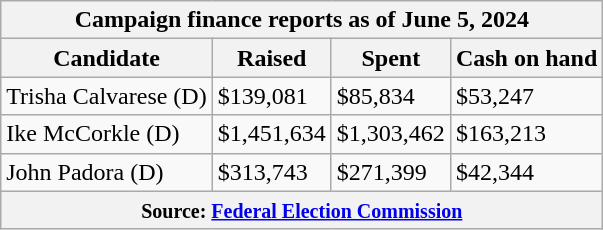<table class="wikitable sortable">
<tr>
<th colspan=4>Campaign finance reports as of June 5, 2024</th>
</tr>
<tr style="text-align:center;">
<th>Candidate</th>
<th>Raised</th>
<th>Spent</th>
<th>Cash on hand</th>
</tr>
<tr>
<td>Trisha Calvarese (D)</td>
<td>$139,081</td>
<td>$85,834</td>
<td>$53,247</td>
</tr>
<tr>
<td>Ike McCorkle (D)</td>
<td>$1,451,634</td>
<td>$1,303,462</td>
<td>$163,213</td>
</tr>
<tr>
<td>John Padora (D)</td>
<td>$313,743</td>
<td>$271,399</td>
<td>$42,344</td>
</tr>
<tr>
<th colspan="4"><small>Source: <a href='#'>Federal Election Commission</a></small></th>
</tr>
</table>
